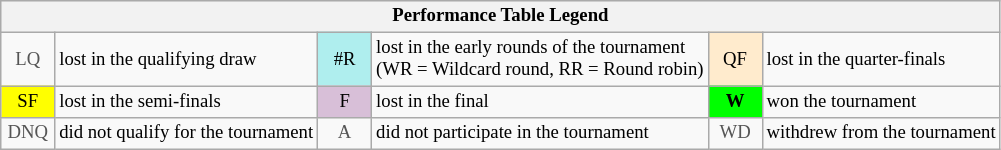<table class="wikitable" style="font-size:78%;">
<tr bgcolor="#efefef">
<th colspan="6">Performance Table Legend</th>
</tr>
<tr>
<td align="center" style="color:#555555;" width="30">LQ</td>
<td>lost in the qualifying draw</td>
<td align="center" style="background:#afeeee;">#R</td>
<td>lost in the early rounds of the tournament<br>(WR = Wildcard round, RR = Round robin)</td>
<td align="center" style="background:#ffebcd;">QF</td>
<td>lost in the quarter-finals</td>
</tr>
<tr>
<td align="center" style="background:yellow;">SF</td>
<td>lost in the semi-finals</td>
<td align="center" style="background:#D8BFD8;">F</td>
<td>lost in the final</td>
<td align="center" style="background:#00ff00;"><strong>W</strong></td>
<td>won the tournament</td>
</tr>
<tr>
<td align="center" style="color:#555555;" width="30">DNQ</td>
<td>did not qualify for the tournament</td>
<td align="center" style="color:#555555;" width="30">A</td>
<td>did not participate in the tournament</td>
<td align="center" style="color:#555555;" width="30">WD</td>
<td>withdrew from the tournament</td>
</tr>
</table>
